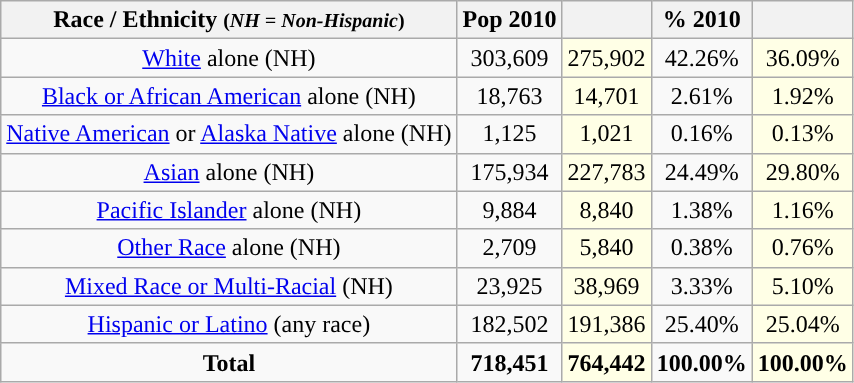<table class="wikitable" style="text-align:center;">
<tr>
<th>Race / Ethnicity <small>(<em>NH = Non-Hispanic</em>)</small></th>
<th>Pop 2010</th>
<th></th>
<th>% 2010</th>
<th></th>
</tr>
<tr>
<td><a href='#'>White</a> alone (NH)</td>
<td>303,609</td>
<td style='background: #ffffe6;'>275,902</td>
<td>42.26%</td>
<td style='background: #ffffe6;'>36.09%</td>
</tr>
<tr>
<td><a href='#'>Black or African American</a> alone (NH)</td>
<td>18,763</td>
<td style='background: #ffffe6;'>14,701</td>
<td>2.61%</td>
<td style='background: #ffffe6;'>1.92%</td>
</tr>
<tr>
<td><a href='#'>Native American</a> or <a href='#'>Alaska Native</a> alone (NH)</td>
<td>1,125</td>
<td style='background: #ffffe6;'>1,021</td>
<td>0.16%</td>
<td style='background: #ffffe6;'>0.13%</td>
</tr>
<tr>
<td><a href='#'>Asian</a> alone (NH)</td>
<td>175,934</td>
<td style='background: #ffffe6;'>227,783</td>
<td>24.49%</td>
<td style='background: #ffffe6;'>29.80%</td>
</tr>
<tr>
<td><a href='#'>Pacific Islander</a> alone (NH)</td>
<td>9,884</td>
<td style='background: #ffffe6;'>8,840</td>
<td>1.38%</td>
<td style='background: #ffffe6;'>1.16%</td>
</tr>
<tr>
<td><a href='#'>Other Race</a> alone (NH)</td>
<td>2,709</td>
<td style='background: #ffffe6;'>5,840</td>
<td>0.38%</td>
<td style='background: #ffffe6;'>0.76%</td>
</tr>
<tr>
<td><a href='#'>Mixed Race or Multi-Racial</a> (NH)</td>
<td>23,925</td>
<td style='background: #ffffe6;'>38,969</td>
<td>3.33%</td>
<td style='background: #ffffe6;'>5.10%</td>
</tr>
<tr>
<td><a href='#'>Hispanic or Latino</a> (any race)</td>
<td>182,502</td>
<td style='background: #ffffe6;'>191,386</td>
<td>25.40%</td>
<td style='background: #ffffe6;'>25.04%</td>
</tr>
<tr>
<td><strong>Total</strong></td>
<td><strong>718,451</strong></td>
<td style='background: #ffffe6;'><strong>764,442</strong></td>
<td><strong>100.00%</strong></td>
<td style='background: #ffffe6;'><strong>100.00%</strong></td>
</tr>
</table>
